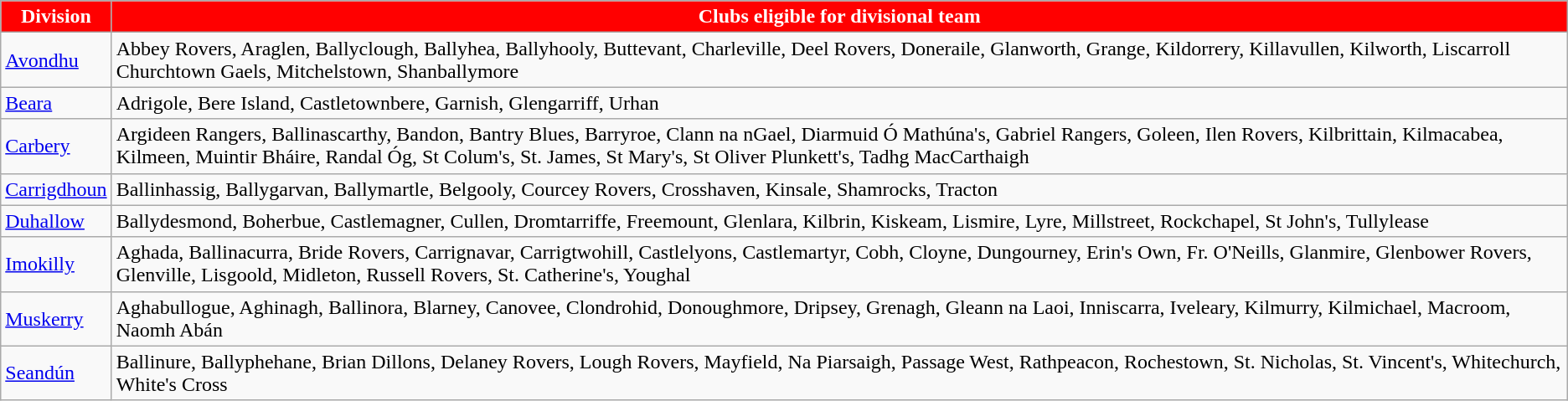<table class="wikitable sortable">
<tr>
<th style="background:red;color:white">Division</th>
<th style="background:red;color:white">Clubs eligible for divisional team</th>
</tr>
<tr>
<td><a href='#'>Avondhu</a></td>
<td>Abbey Rovers, Araglen, Ballyclough, Ballyhea, Ballyhooly, Buttevant, Charleville, Deel Rovers, Doneraile, Glanworth, Grange, Kildorrery, Killavullen, Kilworth, Liscarroll Churchtown Gaels, Mitchelstown, Shanballymore</td>
</tr>
<tr>
<td><a href='#'>Beara</a></td>
<td>Adrigole, Bere Island, Castletownbere, Garnish, Glengarriff, Urhan</td>
</tr>
<tr>
<td><a href='#'>Carbery</a></td>
<td>Argideen Rangers, Ballinascarthy, Bandon, Bantry Blues, Barryroe, Clann na nGael, Diarmuid Ó Mathúna's, Gabriel Rangers, Goleen, Ilen Rovers, Kilbrittain, Kilmacabea, Kilmeen, Muintir Bháire, Randal Óg, St Colum's, St. James, St Mary's, St Oliver Plunkett's, Tadhg MacCarthaigh</td>
</tr>
<tr>
<td><a href='#'>Carrigdhoun</a></td>
<td>Ballinhassig, Ballygarvan, Ballymartle, Belgooly, Courcey Rovers, Crosshaven, Kinsale, Shamrocks, Tracton</td>
</tr>
<tr>
<td><a href='#'>Duhallow</a></td>
<td>Ballydesmond, Boherbue, Castlemagner, Cullen, Dromtarriffe, Freemount, Glenlara, Kilbrin, Kiskeam, Lismire, Lyre, Millstreet, Rockchapel, St John's, Tullylease</td>
</tr>
<tr>
<td><a href='#'>Imokilly</a></td>
<td>Aghada, Ballinacurra, Bride Rovers, Carrignavar, Carrigtwohill, Castlelyons, Castlemartyr, Cobh, Cloyne, Dungourney, Erin's Own, Fr. O'Neills, Glanmire, Glenbower Rovers, Glenville, Lisgoold, Midleton, Russell Rovers, St. Catherine's, Youghal</td>
</tr>
<tr>
<td><a href='#'>Muskerry</a></td>
<td>Aghabullogue, Aghinagh, Ballinora, Blarney, Canovee, Clondrohid, Donoughmore, Dripsey, Grenagh, Gleann na Laoi, Inniscarra, Iveleary, Kilmurry, Kilmichael, Macroom, Naomh Abán</td>
</tr>
<tr>
<td><a href='#'>Seandún</a></td>
<td>Ballinure, Ballyphehane, Brian Dillons, Delaney Rovers, Lough Rovers, Mayfield, Na Piarsaigh, Passage West, Rathpeacon, Rochestown, St. Nicholas, St. Vincent's, Whitechurch, White's Cross</td>
</tr>
</table>
